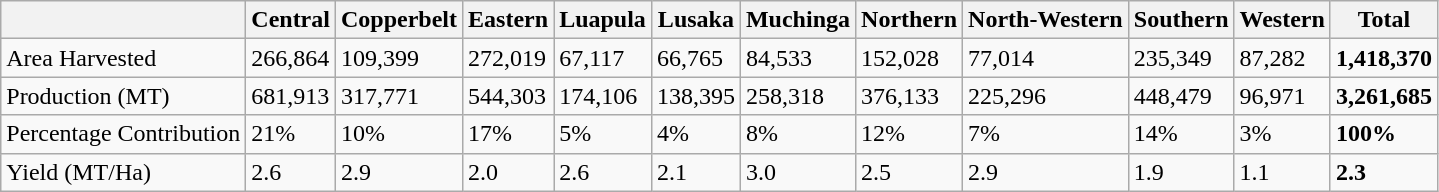<table class="wikitable">
<tr>
<th></th>
<th>Central</th>
<th>Copperbelt</th>
<th>Eastern</th>
<th>Luapula</th>
<th>Lusaka</th>
<th>Muchinga</th>
<th>Northern</th>
<th>North-Western</th>
<th>Southern</th>
<th>Western</th>
<th>Total</th>
</tr>
<tr>
<td>Area Harvested</td>
<td>266,864</td>
<td>109,399</td>
<td>272,019</td>
<td>67,117</td>
<td>66,765</td>
<td>84,533</td>
<td>152,028</td>
<td>77,014</td>
<td>235,349</td>
<td>87,282</td>
<td><strong>1,418,370</strong></td>
</tr>
<tr>
<td>Production (MT)</td>
<td>681,913</td>
<td>317,771</td>
<td>544,303</td>
<td>174,106</td>
<td>138,395</td>
<td>258,318</td>
<td>376,133</td>
<td>225,296</td>
<td>448,479</td>
<td>96,971</td>
<td><strong>3,261,685</strong></td>
</tr>
<tr>
<td>Percentage Contribution</td>
<td>21%</td>
<td>10%</td>
<td>17%</td>
<td>5%</td>
<td>4%</td>
<td>8%</td>
<td>12%</td>
<td>7%</td>
<td>14%</td>
<td>3%</td>
<td><strong>100%</strong></td>
</tr>
<tr>
<td>Yield (MT/Ha)</td>
<td>2.6</td>
<td>2.9</td>
<td>2.0</td>
<td>2.6</td>
<td>2.1</td>
<td>3.0</td>
<td>2.5</td>
<td>2.9</td>
<td>1.9</td>
<td>1.1</td>
<td><strong>2.3</strong></td>
</tr>
</table>
